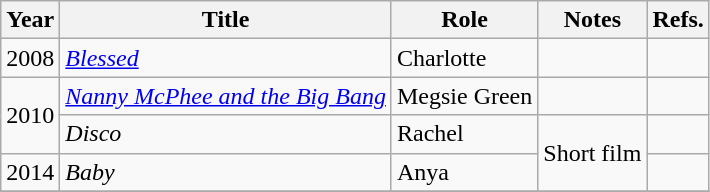<table class="wikitable">
<tr>
<th>Year</th>
<th>Title</th>
<th>Role</th>
<th>Notes</th>
<th>Refs.</th>
</tr>
<tr>
<td>2008</td>
<td><em><a href='#'>Blessed</a></em></td>
<td>Charlotte</td>
<td></td>
<td></td>
</tr>
<tr>
<td rowspan=2>2010</td>
<td><em><a href='#'>Nanny McPhee and the Big Bang</a></em></td>
<td>Megsie Green</td>
<td></td>
<td></td>
</tr>
<tr>
<td><em>Disco</em></td>
<td>Rachel</td>
<td rowspan="2">Short film</td>
<td></td>
</tr>
<tr>
<td>2014</td>
<td><em>Baby</em></td>
<td>Anya</td>
<td></td>
</tr>
<tr>
</tr>
</table>
